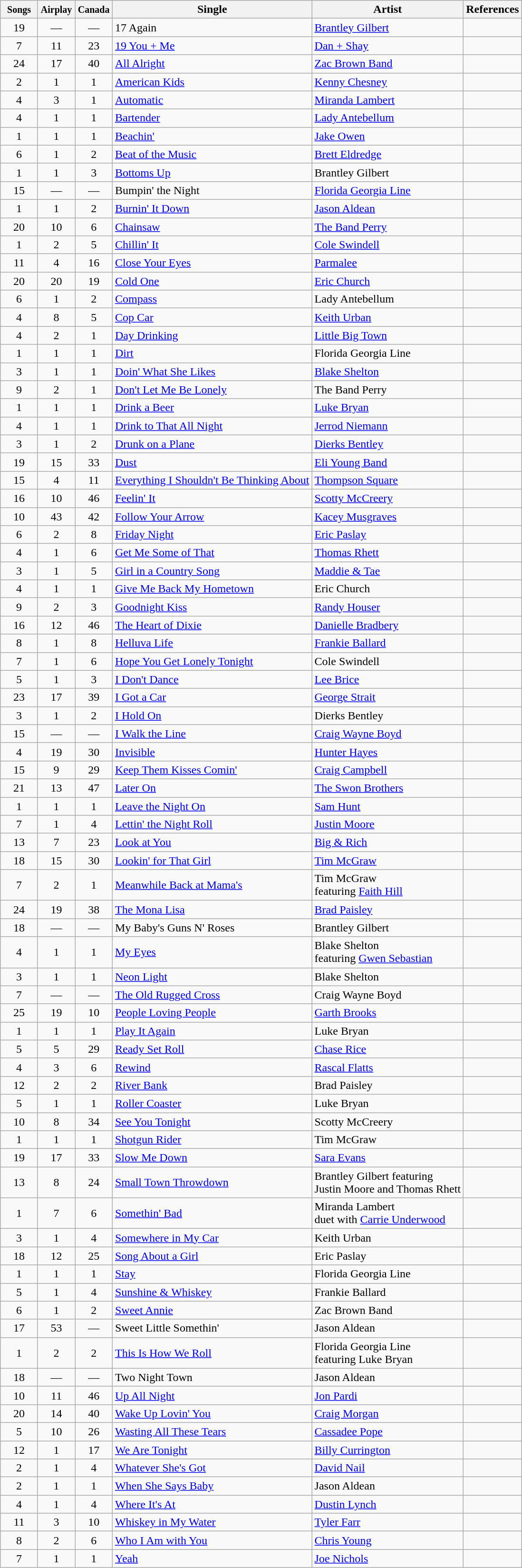<table class="wikitable sortable">
<tr>
<th width=45><small>Songs</small></th>
<th width=45><small>Airplay</small></th>
<th width=45><small>Canada</small></th>
<th width=auto>Single</th>
<th width=auto>Artist</th>
<th width=auto>References</th>
</tr>
<tr>
<td align=center>19</td>
<td align=center>—</td>
<td align=center>—</td>
<td>17 Again</td>
<td><a href='#'>Brantley Gilbert</a></td>
<td></td>
</tr>
<tr>
<td align=center>7</td>
<td align=center>11</td>
<td align=center>23</td>
<td><a href='#'>19 You + Me</a></td>
<td><a href='#'>Dan + Shay</a></td>
<td></td>
</tr>
<tr>
<td align=center>24</td>
<td align=center>17</td>
<td align=center>40</td>
<td><a href='#'>All Alright</a></td>
<td><a href='#'>Zac Brown Band</a></td>
<td></td>
</tr>
<tr>
<td align=center>2</td>
<td align=center>1</td>
<td align=center>1</td>
<td><a href='#'>American Kids</a></td>
<td><a href='#'>Kenny Chesney</a></td>
<td></td>
</tr>
<tr>
<td align=center>4</td>
<td align=center>3</td>
<td align=center>1</td>
<td><a href='#'>Automatic</a></td>
<td><a href='#'>Miranda Lambert</a></td>
<td></td>
</tr>
<tr>
<td align=center>4</td>
<td align=center>1</td>
<td align=center>1</td>
<td><a href='#'>Bartender</a></td>
<td><a href='#'>Lady Antebellum</a></td>
<td></td>
</tr>
<tr>
<td align=center>1</td>
<td align=center>1</td>
<td align=center>1</td>
<td><a href='#'>Beachin'</a></td>
<td><a href='#'>Jake Owen</a></td>
<td></td>
</tr>
<tr>
<td align=center>6</td>
<td align=center>1</td>
<td align=center>2</td>
<td><a href='#'>Beat of the Music</a></td>
<td><a href='#'>Brett Eldredge</a></td>
<td></td>
</tr>
<tr>
<td align=center>1</td>
<td align=center>1</td>
<td align=center>3</td>
<td><a href='#'>Bottoms Up</a></td>
<td>Brantley Gilbert</td>
<td></td>
</tr>
<tr>
<td align=center>15</td>
<td align=center>—</td>
<td align=center>—</td>
<td>Bumpin' the Night</td>
<td><a href='#'>Florida Georgia Line</a></td>
<td></td>
</tr>
<tr>
<td align=center>1</td>
<td align=center>1</td>
<td align=center>2</td>
<td><a href='#'>Burnin' It Down</a></td>
<td><a href='#'>Jason Aldean</a></td>
<td></td>
</tr>
<tr>
<td align=center>20</td>
<td align=center>10</td>
<td align=center>6</td>
<td><a href='#'>Chainsaw</a></td>
<td><a href='#'>The Band Perry</a></td>
<td></td>
</tr>
<tr>
<td align=center>1</td>
<td align=center>2</td>
<td align=center>5</td>
<td><a href='#'>Chillin' It</a></td>
<td><a href='#'>Cole Swindell</a></td>
<td></td>
</tr>
<tr>
<td align=center>11</td>
<td align=center>4</td>
<td align=center>16</td>
<td><a href='#'>Close Your Eyes</a></td>
<td><a href='#'>Parmalee</a></td>
<td></td>
</tr>
<tr>
<td align=center>20</td>
<td align=center>20</td>
<td align=center>19</td>
<td><a href='#'>Cold One</a></td>
<td><a href='#'>Eric Church</a></td>
<td></td>
</tr>
<tr>
<td align=center>6</td>
<td align=center>1</td>
<td align=center>2</td>
<td><a href='#'>Compass</a></td>
<td>Lady Antebellum</td>
<td></td>
</tr>
<tr>
<td align=center>4</td>
<td align=center>8</td>
<td align=center>5</td>
<td><a href='#'>Cop Car</a></td>
<td><a href='#'>Keith Urban</a></td>
<td></td>
</tr>
<tr>
<td align=center>4</td>
<td align=center>2</td>
<td align=center>1</td>
<td><a href='#'>Day Drinking</a></td>
<td><a href='#'>Little Big Town</a></td>
<td></td>
</tr>
<tr>
<td align=center>1</td>
<td align=center>1</td>
<td align=center>1</td>
<td><a href='#'>Dirt</a></td>
<td>Florida Georgia Line</td>
<td></td>
</tr>
<tr>
<td align=center>3</td>
<td align=center>1</td>
<td align=center>1</td>
<td><a href='#'>Doin' What She Likes</a></td>
<td><a href='#'>Blake Shelton</a></td>
<td></td>
</tr>
<tr>
<td align=center>9</td>
<td align=center>2</td>
<td align=center>1</td>
<td><a href='#'>Don't Let Me Be Lonely</a></td>
<td>The Band Perry</td>
<td></td>
</tr>
<tr>
<td align=center>1</td>
<td align=center>1</td>
<td align=center>1</td>
<td><a href='#'>Drink a Beer</a></td>
<td><a href='#'>Luke Bryan</a></td>
<td></td>
</tr>
<tr>
<td align=center>4</td>
<td align=center>1</td>
<td align=center>1</td>
<td><a href='#'>Drink to That All Night</a></td>
<td><a href='#'>Jerrod Niemann</a></td>
<td></td>
</tr>
<tr>
<td align=center>3</td>
<td align=center>1</td>
<td align=center>2</td>
<td><a href='#'>Drunk on a Plane</a></td>
<td><a href='#'>Dierks Bentley</a></td>
<td></td>
</tr>
<tr>
<td align=center>19</td>
<td align=center>15</td>
<td align=center>33</td>
<td><a href='#'>Dust</a></td>
<td><a href='#'>Eli Young Band</a></td>
<td></td>
</tr>
<tr>
<td align=center>15</td>
<td align=center>4</td>
<td align=center>11</td>
<td><a href='#'>Everything I Shouldn't Be Thinking About</a></td>
<td><a href='#'>Thompson Square</a></td>
<td></td>
</tr>
<tr>
<td align=center>16</td>
<td align=center>10</td>
<td align=center>46</td>
<td><a href='#'>Feelin' It</a></td>
<td><a href='#'>Scotty McCreery</a></td>
<td></td>
</tr>
<tr>
<td align=center>10</td>
<td align=center>43</td>
<td align=center>42</td>
<td><a href='#'>Follow Your Arrow</a></td>
<td><a href='#'>Kacey Musgraves</a></td>
<td></td>
</tr>
<tr>
<td align=center>6</td>
<td align=center>2</td>
<td align=center>8</td>
<td><a href='#'>Friday Night</a></td>
<td><a href='#'>Eric Paslay</a></td>
<td></td>
</tr>
<tr>
<td align=center>4</td>
<td align=center>1</td>
<td align=center>6</td>
<td><a href='#'>Get Me Some of That</a></td>
<td><a href='#'>Thomas Rhett</a></td>
<td></td>
</tr>
<tr>
<td align=center>3</td>
<td align=center>1</td>
<td align=center>5</td>
<td><a href='#'>Girl in a Country Song</a></td>
<td><a href='#'>Maddie & Tae</a></td>
<td></td>
</tr>
<tr>
<td align=center>4</td>
<td align=center>1</td>
<td align=center>1</td>
<td><a href='#'>Give Me Back My Hometown</a></td>
<td>Eric Church</td>
<td></td>
</tr>
<tr>
<td align=center>9</td>
<td align=center>2</td>
<td align=center>3</td>
<td><a href='#'>Goodnight Kiss</a></td>
<td><a href='#'>Randy Houser</a></td>
<td></td>
</tr>
<tr>
<td align=center>16</td>
<td align=center>12</td>
<td align=center>46</td>
<td><a href='#'>The Heart of Dixie</a></td>
<td><a href='#'>Danielle Bradbery</a></td>
<td></td>
</tr>
<tr>
<td align=center>8</td>
<td align=center>1</td>
<td align=center>8</td>
<td><a href='#'>Helluva Life</a></td>
<td><a href='#'>Frankie Ballard</a></td>
<td></td>
</tr>
<tr>
<td align=center>7</td>
<td align=center>1</td>
<td align=center>6</td>
<td><a href='#'>Hope You Get Lonely Tonight</a></td>
<td>Cole Swindell</td>
<td></td>
</tr>
<tr>
<td align=center>5</td>
<td align=center>1</td>
<td align=center>3</td>
<td><a href='#'>I Don't Dance</a></td>
<td><a href='#'>Lee Brice</a></td>
<td></td>
</tr>
<tr>
<td align=center>23</td>
<td align=center>17</td>
<td align=center>39</td>
<td><a href='#'>I Got a Car</a></td>
<td><a href='#'>George Strait</a></td>
<td></td>
</tr>
<tr>
<td align=center>3</td>
<td align=center>1</td>
<td align=center>2</td>
<td><a href='#'>I Hold On</a></td>
<td>Dierks Bentley</td>
<td></td>
</tr>
<tr>
<td align=center>15</td>
<td align=center>—</td>
<td align=center>—</td>
<td><a href='#'>I Walk the Line</a></td>
<td><a href='#'>Craig Wayne Boyd</a></td>
<td></td>
</tr>
<tr>
<td align=center>4</td>
<td align=center>19</td>
<td align=center>30</td>
<td><a href='#'>Invisible</a></td>
<td><a href='#'>Hunter Hayes</a></td>
<td></td>
</tr>
<tr>
<td align=center>15</td>
<td align=center>9</td>
<td align=center>29</td>
<td><a href='#'>Keep Them Kisses Comin'</a></td>
<td><a href='#'>Craig Campbell</a></td>
<td></td>
</tr>
<tr>
<td align=center>21</td>
<td align=center>13</td>
<td align=center>47</td>
<td><a href='#'>Later On</a></td>
<td><a href='#'>The Swon Brothers</a></td>
<td></td>
</tr>
<tr>
<td align=center>1</td>
<td align=center>1</td>
<td align=center>1</td>
<td><a href='#'>Leave the Night On</a></td>
<td><a href='#'>Sam Hunt</a></td>
<td></td>
</tr>
<tr>
<td align=center>7</td>
<td align=center>1</td>
<td align=center>4</td>
<td><a href='#'>Lettin' the Night Roll</a></td>
<td><a href='#'>Justin Moore</a></td>
<td></td>
</tr>
<tr>
<td align=center>13</td>
<td align=center>7</td>
<td align=center>23</td>
<td><a href='#'>Look at You</a></td>
<td><a href='#'>Big & Rich</a></td>
<td></td>
</tr>
<tr>
<td align=center>18</td>
<td align=center>15</td>
<td align=center>30</td>
<td><a href='#'>Lookin' for That Girl</a></td>
<td><a href='#'>Tim McGraw</a></td>
<td></td>
</tr>
<tr>
<td align=center>7</td>
<td align=center>2</td>
<td align=center>1</td>
<td><a href='#'>Meanwhile Back at Mama's</a></td>
<td>Tim McGraw<br> featuring <a href='#'>Faith Hill</a></td>
<td></td>
</tr>
<tr>
<td align=center>24</td>
<td align=center>19</td>
<td align=center>38</td>
<td><a href='#'>The Mona Lisa</a></td>
<td><a href='#'>Brad Paisley</a></td>
<td></td>
</tr>
<tr>
<td align=center>18</td>
<td align=center>—</td>
<td align=center>—</td>
<td>My Baby's Guns N' Roses</td>
<td>Brantley Gilbert</td>
<td></td>
</tr>
<tr>
<td align=center>4</td>
<td align=center>1</td>
<td align=center>1</td>
<td><a href='#'>My Eyes</a></td>
<td>Blake Shelton<br> featuring <a href='#'>Gwen Sebastian</a></td>
<td></td>
</tr>
<tr>
<td align=center>3</td>
<td align=center>1</td>
<td align=center>1</td>
<td><a href='#'>Neon Light</a></td>
<td>Blake Shelton</td>
<td></td>
</tr>
<tr>
<td align=center>7</td>
<td align=center>—</td>
<td align=center>—</td>
<td><a href='#'>The Old Rugged Cross</a></td>
<td>Craig Wayne Boyd</td>
<td></td>
</tr>
<tr>
<td align=center>25</td>
<td align=center>19</td>
<td align=center>10</td>
<td><a href='#'>People Loving People</a></td>
<td><a href='#'>Garth Brooks</a></td>
<td></td>
</tr>
<tr>
<td align=center>1</td>
<td align=center>1</td>
<td align=center>1</td>
<td><a href='#'>Play It Again</a></td>
<td>Luke Bryan</td>
<td></td>
</tr>
<tr>
<td align=center>5</td>
<td align=center>5</td>
<td align=center>29</td>
<td><a href='#'>Ready Set Roll</a></td>
<td><a href='#'>Chase Rice</a></td>
<td></td>
</tr>
<tr>
<td align=center>4</td>
<td align=center>3</td>
<td align=center>6</td>
<td><a href='#'>Rewind</a></td>
<td><a href='#'>Rascal Flatts</a></td>
<td></td>
</tr>
<tr>
<td align=center>12</td>
<td align=center>2</td>
<td align=center>2</td>
<td><a href='#'>River Bank</a></td>
<td>Brad Paisley</td>
<td></td>
</tr>
<tr>
<td align=center>5</td>
<td align=center>1</td>
<td align=center>1</td>
<td><a href='#'>Roller Coaster</a></td>
<td>Luke Bryan</td>
<td></td>
</tr>
<tr>
<td align=center>10</td>
<td align=center>8</td>
<td align=center>34</td>
<td><a href='#'>See You Tonight</a></td>
<td>Scotty McCreery</td>
<td></td>
</tr>
<tr>
<td align=center>1</td>
<td align=center>1</td>
<td align=center>1</td>
<td><a href='#'>Shotgun Rider</a></td>
<td>Tim McGraw</td>
<td></td>
</tr>
<tr>
<td align=center>19</td>
<td align=center>17</td>
<td align=center>33</td>
<td><a href='#'>Slow Me Down</a></td>
<td><a href='#'>Sara Evans</a></td>
<td></td>
</tr>
<tr>
<td align=center>13</td>
<td align=center>8</td>
<td align=center>24</td>
<td><a href='#'>Small Town Throwdown</a></td>
<td>Brantley Gilbert featuring<br>Justin Moore and Thomas Rhett</td>
<td></td>
</tr>
<tr>
<td align=center>1</td>
<td align=center>7</td>
<td align=center>6</td>
<td><a href='#'>Somethin' Bad</a></td>
<td>Miranda Lambert<br> duet with <a href='#'>Carrie Underwood</a></td>
<td></td>
</tr>
<tr>
<td align=center>3</td>
<td align=center>1</td>
<td align=center>4</td>
<td><a href='#'>Somewhere in My Car</a></td>
<td>Keith Urban</td>
<td></td>
</tr>
<tr>
<td align=center>18</td>
<td align=center>12</td>
<td align=center>25</td>
<td><a href='#'>Song About a Girl</a></td>
<td>Eric Paslay</td>
<td></td>
</tr>
<tr>
<td align=center>1</td>
<td align=center>1</td>
<td align=center>1</td>
<td><a href='#'>Stay</a></td>
<td>Florida Georgia Line</td>
<td></td>
</tr>
<tr>
<td align=center>5</td>
<td align=center>1</td>
<td align=center>4</td>
<td><a href='#'>Sunshine & Whiskey</a></td>
<td>Frankie Ballard</td>
<td></td>
</tr>
<tr>
<td align=center>6</td>
<td align=center>1</td>
<td align=center>2</td>
<td><a href='#'>Sweet Annie</a></td>
<td>Zac Brown Band</td>
<td></td>
</tr>
<tr>
<td align=center>17</td>
<td align=center>53</td>
<td align=center>—</td>
<td>Sweet Little Somethin'</td>
<td>Jason Aldean</td>
<td></td>
</tr>
<tr>
<td align=center>1</td>
<td align=center>2</td>
<td align=center>2</td>
<td><a href='#'>This Is How We Roll</a></td>
<td>Florida Georgia Line<br> featuring Luke Bryan</td>
<td></td>
</tr>
<tr>
<td align=center>18</td>
<td align=center>—</td>
<td align=center>—</td>
<td>Two Night Town</td>
<td>Jason Aldean</td>
<td></td>
</tr>
<tr>
<td align=center>10</td>
<td align=center>11</td>
<td align=center>46</td>
<td><a href='#'>Up All Night</a></td>
<td><a href='#'>Jon Pardi</a></td>
<td></td>
</tr>
<tr>
<td align=center>20</td>
<td align=center>14</td>
<td align=center>40</td>
<td><a href='#'>Wake Up Lovin' You</a></td>
<td><a href='#'>Craig Morgan</a></td>
<td></td>
</tr>
<tr>
<td align=center>5</td>
<td align=center>10</td>
<td align=center>26</td>
<td><a href='#'>Wasting All These Tears</a></td>
<td><a href='#'>Cassadee Pope</a></td>
<td></td>
</tr>
<tr>
<td align=center>12</td>
<td align=center>1</td>
<td align=center>17</td>
<td><a href='#'>We Are Tonight</a></td>
<td><a href='#'>Billy Currington</a></td>
<td></td>
</tr>
<tr>
<td align=center>2</td>
<td align=center>1</td>
<td align=center>4</td>
<td><a href='#'>Whatever She's Got</a></td>
<td><a href='#'>David Nail</a></td>
<td></td>
</tr>
<tr>
<td align=center>2</td>
<td align=center>1</td>
<td align=center>1</td>
<td><a href='#'>When She Says Baby</a></td>
<td>Jason Aldean</td>
<td></td>
</tr>
<tr>
<td align=center>4</td>
<td align=center>1</td>
<td align=center>4</td>
<td><a href='#'>Where It's At</a></td>
<td><a href='#'>Dustin Lynch</a></td>
<td></td>
</tr>
<tr>
<td align=center>11</td>
<td align=center>3</td>
<td align=center>10</td>
<td><a href='#'>Whiskey in My Water</a></td>
<td><a href='#'>Tyler Farr</a></td>
<td></td>
</tr>
<tr>
<td align=center>8</td>
<td align=center>2</td>
<td align=center>6</td>
<td><a href='#'>Who I Am with You</a></td>
<td><a href='#'>Chris Young</a></td>
<td></td>
</tr>
<tr>
<td align=center>7</td>
<td align=center>1</td>
<td align=center>1</td>
<td><a href='#'>Yeah</a></td>
<td><a href='#'>Joe Nichols</a></td>
<td></td>
</tr>
</table>
